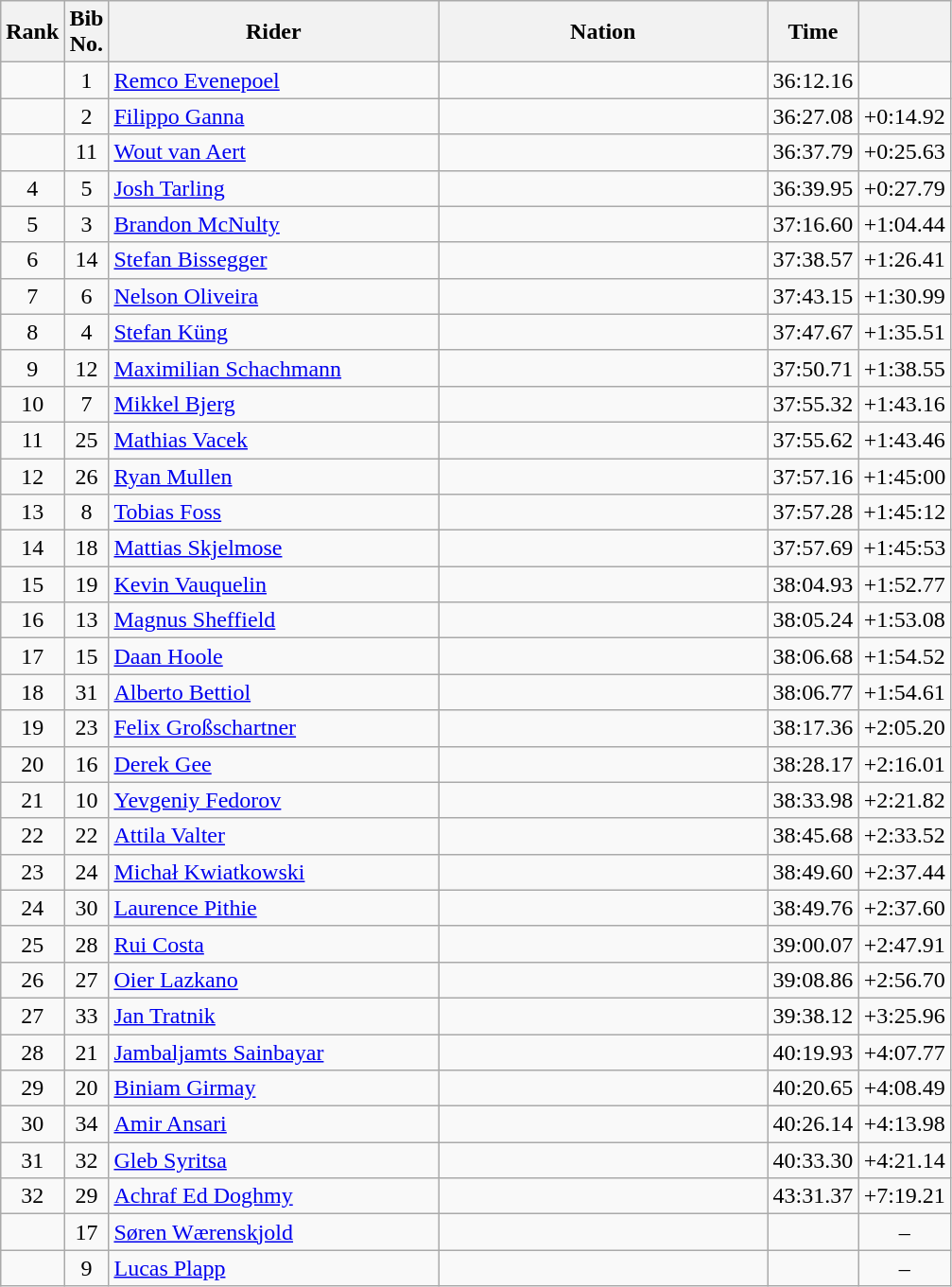<table class="wikitable sortable" style="text-align:center;">
<tr>
<th width="30">Rank</th>
<th width="20">Bib No.</th>
<th width="225">Rider</th>
<th width="225">Nation</th>
<th width="55">Time</th>
<th width="55"></th>
</tr>
<tr>
<td></td>
<td>1</td>
<td align="left"><a href='#'>Remco Evenepoel</a></td>
<td align="left"></td>
<td>36:12.16</td>
<td></td>
</tr>
<tr>
<td></td>
<td>2</td>
<td align="left"><a href='#'>Filippo Ganna</a></td>
<td align="left"></td>
<td>36:27.08</td>
<td>+0:14.92</td>
</tr>
<tr>
<td></td>
<td>11</td>
<td align="left"><a href='#'>Wout van Aert</a></td>
<td align="left"></td>
<td>36:37.79</td>
<td>+0:25.63</td>
</tr>
<tr>
<td>4</td>
<td>5</td>
<td align="left"><a href='#'>Josh Tarling</a></td>
<td align="left"></td>
<td>36:39.95</td>
<td>+0:27.79</td>
</tr>
<tr>
<td>5</td>
<td>3</td>
<td align="left"><a href='#'>Brandon McNulty</a></td>
<td align="left"></td>
<td>37:16.60</td>
<td>+1:04.44</td>
</tr>
<tr>
<td>6</td>
<td>14</td>
<td align="left"><a href='#'>Stefan Bissegger</a></td>
<td align="left"></td>
<td>37:38.57</td>
<td>+1:26.41</td>
</tr>
<tr>
<td>7</td>
<td>6</td>
<td align="left"><a href='#'>Nelson Oliveira</a></td>
<td align="left"></td>
<td>37:43.15</td>
<td>+1:30.99</td>
</tr>
<tr>
<td>8</td>
<td>4</td>
<td align="left"><a href='#'>Stefan Küng</a></td>
<td align="left"></td>
<td>37:47.67</td>
<td>+1:35.51</td>
</tr>
<tr>
<td>9</td>
<td>12</td>
<td align="left"><a href='#'>Maximilian Schachmann</a></td>
<td align="left"></td>
<td>37:50.71</td>
<td>+1:38.55</td>
</tr>
<tr>
<td>10</td>
<td>7</td>
<td align="left"><a href='#'>Mikkel Bjerg</a></td>
<td align="left"></td>
<td>37:55.32</td>
<td>+1:43.16</td>
</tr>
<tr>
<td>11</td>
<td>25</td>
<td align="left"><a href='#'>Mathias Vacek</a></td>
<td align="left"></td>
<td>37:55.62</td>
<td>+1:43.46</td>
</tr>
<tr>
<td>12</td>
<td>26</td>
<td align="left"><a href='#'>Ryan Mullen</a></td>
<td align="left"></td>
<td>37:57.16</td>
<td>+1:45:00</td>
</tr>
<tr>
<td>13</td>
<td>8</td>
<td align="left"><a href='#'>Tobias Foss</a></td>
<td align="left"></td>
<td>37:57.28</td>
<td>+1:45:12</td>
</tr>
<tr>
<td>14</td>
<td>18</td>
<td align="left"><a href='#'>Mattias Skjelmose</a></td>
<td align="left"></td>
<td>37:57.69</td>
<td>+1:45:53</td>
</tr>
<tr>
<td>15</td>
<td>19</td>
<td align="left"><a href='#'>Kevin Vauquelin</a></td>
<td align="left"></td>
<td>38:04.93</td>
<td>+1:52.77</td>
</tr>
<tr>
<td>16</td>
<td>13</td>
<td align="left"><a href='#'>Magnus Sheffield</a></td>
<td align="left"></td>
<td>38:05.24</td>
<td>+1:53.08</td>
</tr>
<tr>
<td>17</td>
<td>15</td>
<td align="left"><a href='#'>Daan Hoole</a></td>
<td align="left"></td>
<td>38:06.68</td>
<td>+1:54.52</td>
</tr>
<tr>
<td>18</td>
<td>31</td>
<td align="left"><a href='#'>Alberto Bettiol</a></td>
<td align="left"></td>
<td>38:06.77</td>
<td>+1:54.61</td>
</tr>
<tr>
<td>19</td>
<td>23</td>
<td align="left"><a href='#'>Felix Großschartner</a></td>
<td align="left"></td>
<td>38:17.36</td>
<td>+2:05.20</td>
</tr>
<tr>
<td>20</td>
<td>16</td>
<td align="left"><a href='#'>Derek Gee</a></td>
<td align="left"></td>
<td>38:28.17</td>
<td>+2:16.01</td>
</tr>
<tr>
<td>21</td>
<td>10</td>
<td align="left"><a href='#'>Yevgeniy Fedorov</a></td>
<td align="left"></td>
<td>38:33.98</td>
<td>+2:21.82</td>
</tr>
<tr>
<td>22</td>
<td>22</td>
<td align="left"><a href='#'>Attila Valter</a></td>
<td align="left"></td>
<td>38:45.68</td>
<td>+2:33.52</td>
</tr>
<tr>
<td>23</td>
<td>24</td>
<td align="left"><a href='#'>Michał Kwiatkowski</a></td>
<td align="left"></td>
<td>38:49.60</td>
<td>+2:37.44</td>
</tr>
<tr>
<td>24</td>
<td>30</td>
<td align="left"><a href='#'>Laurence Pithie</a></td>
<td align="left"></td>
<td>38:49.76</td>
<td>+2:37.60</td>
</tr>
<tr>
<td>25</td>
<td>28</td>
<td align="left"><a href='#'>Rui Costa</a></td>
<td align="left"></td>
<td>39:00.07</td>
<td>+2:47.91</td>
</tr>
<tr>
<td>26</td>
<td>27</td>
<td align="left"><a href='#'>Oier Lazkano</a></td>
<td align="left"></td>
<td>39:08.86</td>
<td>+2:56.70</td>
</tr>
<tr>
<td>27</td>
<td>33</td>
<td align="left"><a href='#'>Jan Tratnik</a></td>
<td align="left"></td>
<td>39:38.12</td>
<td>+3:25.96</td>
</tr>
<tr>
<td>28</td>
<td>21</td>
<td align="left"><a href='#'>Jambaljamts Sainbayar</a></td>
<td align="left"></td>
<td>40:19.93</td>
<td>+4:07.77</td>
</tr>
<tr>
<td>29</td>
<td>20</td>
<td align="left"><a href='#'>Biniam Girmay</a></td>
<td align="left"></td>
<td>40:20.65</td>
<td>+4:08.49</td>
</tr>
<tr>
<td>30</td>
<td>34</td>
<td align="left"><a href='#'>Amir Ansari</a></td>
<td align="left"></td>
<td>40:26.14</td>
<td>+4:13.98</td>
</tr>
<tr>
<td>31</td>
<td>32</td>
<td align="left"><a href='#'>Gleb Syritsa</a></td>
<td align="left"></td>
<td>40:33.30</td>
<td>+4:21.14</td>
</tr>
<tr>
<td>32</td>
<td>29</td>
<td align="left"><a href='#'>Achraf Ed Doghmy</a></td>
<td align="left"></td>
<td>43:31.37</td>
<td>+7:19.21</td>
</tr>
<tr>
<td></td>
<td>17</td>
<td align="left"><a href='#'>Søren Wærenskjold</a></td>
<td align="left"></td>
<td><strong></strong></td>
<td>–</td>
</tr>
<tr>
<td></td>
<td>9</td>
<td align="left"><a href='#'>Lucas Plapp</a></td>
<td align="left"></td>
<td><strong></strong></td>
<td>–</td>
</tr>
</table>
